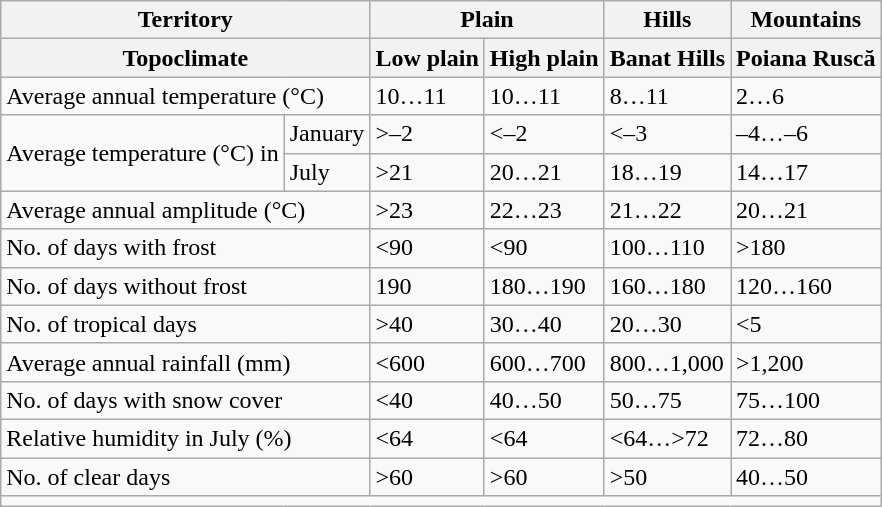<table class="wikitable">
<tr>
<th colspan="2">Territory</th>
<th colspan="2">Plain</th>
<th>Hills</th>
<th>Mountains</th>
</tr>
<tr>
<th colspan="2">Topoclimate</th>
<th>Low plain</th>
<th>High plain</th>
<th>Banat Hills</th>
<th>Poiana Ruscă</th>
</tr>
<tr>
<td colspan="2">Average annual temperature (°C)</td>
<td>10…11</td>
<td>10…11</td>
<td>8…11</td>
<td>2…6</td>
</tr>
<tr>
<td rowspan="2">Average temperature (°C) in</td>
<td>January</td>
<td>>–2</td>
<td><–2</td>
<td><–3</td>
<td>–4…–6</td>
</tr>
<tr>
<td>July</td>
<td>>21</td>
<td>20…21</td>
<td>18…19</td>
<td>14…17</td>
</tr>
<tr>
<td colspan="2">Average annual amplitude (°C)</td>
<td>>23</td>
<td>22…23</td>
<td>21…22</td>
<td>20…21</td>
</tr>
<tr>
<td colspan="2">No. of days with frost</td>
<td><90</td>
<td><90</td>
<td>100…110</td>
<td>>180</td>
</tr>
<tr>
<td colspan="2">No. of days without frost</td>
<td>190</td>
<td>180…190</td>
<td>160…180</td>
<td>120…160</td>
</tr>
<tr>
<td colspan="2">No. of tropical days</td>
<td>>40</td>
<td>30…40</td>
<td>20…30</td>
<td><5</td>
</tr>
<tr>
<td colspan="2">Average annual rainfall (mm)</td>
<td><600</td>
<td>600…700</td>
<td>800…1,000</td>
<td>>1,200</td>
</tr>
<tr>
<td colspan="2">No. of days with snow cover</td>
<td><40</td>
<td>40…50</td>
<td>50…75</td>
<td>75…100</td>
</tr>
<tr>
<td colspan="2">Relative humidity in July (%)</td>
<td><64</td>
<td><64</td>
<td><64…>72</td>
<td>72…80</td>
</tr>
<tr>
<td colspan="2">No. of clear days</td>
<td>>60</td>
<td>>60</td>
<td>>50</td>
<td>40…50</td>
</tr>
<tr>
<td colspan="6"></td>
</tr>
</table>
